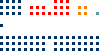<table style="font-size:87%">
<tr>
<td style="background:#003366"></td>
<td style="background:#003366"></td>
<td style="background:#003366"></td>
<td style="background:#003366"></td>
<td></td>
<td></td>
<td></td>
<td></td>
<td></td>
<td style="background:#FF0000"></td>
<td style="background:#FF0000"></td>
<td style="background:#FF0000"></td>
<td></td>
<td></td>
<td></td>
<td></td>
<td></td>
</tr>
<tr>
<td style="background:#003366"></td>
<td style="background:#003366"></td>
<td style="background:#003366"></td>
<td style="background:#003366"></td>
<td></td>
<td style="background:#FF0000"></td>
<td style="background:#FF0000"></td>
<td style="background:#FF0000"></td>
<td></td>
<td style="background:#FF0000"></td>
<td style="background:#FF0000"></td>
<td style="background:#FF0000"></td>
<td></td>
<td style="background:#FF7F00"></td>
<td style="background:#FF7F00"></td>
<td></td>
<td></td>
</tr>
<tr>
<td style="background:#003366"></td>
<td style="background:#003366"></td>
<td style="background:#003366"></td>
<td style="background:#003366"></td>
<td></td>
<td style="background:#FF0000"></td>
<td style="background:#FF0000"></td>
<td style="background:#FF0000"></td>
<td style="background:#FF0000"></td>
<td style="background:#FF0000"></td>
<td style="background:#FF0000"></td>
<td style="background:#FF0000"></td>
<td></td>
<td style="background:#FF7F00"></td>
<td style="background:#FF7F00"></td>
<td></td>
<td style="background:cadetblue"></td>
</tr>
<tr>
<td></td>
</tr>
<tr>
<td style="background:#003366"></td>
</tr>
<tr>
<td></td>
</tr>
<tr>
<td style="background:#003366"></td>
<td style="background:#003366"></td>
<td style="background:#003366"></td>
<td style="background:#003366"></td>
<td style="background:#003366"></td>
<td style="background:#003366"></td>
<td style="background:#003366"></td>
<td style="background:#003366"></td>
<td style="background:#003366"></td>
<td style="background:#003366"></td>
<td style="background:#003366"></td>
<td style="background:#003366"></td>
<td style="background:#003366"></td>
<td style="background:#003366"></td>
<td style="background:#003366"></td>
<td style="background:#003366"></td>
<td style="background:#003366"></td>
</tr>
<tr>
<td style="background:#003366"></td>
<td style="background:#003366"></td>
<td style="background:#003366"></td>
<td style="background:#003366"></td>
<td style="background:#003366"></td>
<td style="background:#003366"></td>
<td style="background:#003366"></td>
<td style="background:#003366"></td>
<td></td>
<td style="background:#003366"></td>
<td style="background:#003366"></td>
<td style="background:#003366"></td>
<td style="background:#003366"></td>
<td style="background:#003366"></td>
<td style="background:#003366"></td>
<td style="background:#003366"></td>
<td style="background:#003366"></td>
</tr>
<tr>
<td style="background:#003366"></td>
<td style="background:#003366"></td>
<td style="background:#003366"></td>
<td style="background:#003366"></td>
<td style="background:#003366"></td>
<td style="background:#003366"></td>
<td style="background:#003366"></td>
<td style="background:#003366"></td>
<td></td>
<td style="background:#003366"></td>
<td style="background:#003366"></td>
<td style="background:#003366"></td>
<td style="background:#003366"></td>
<td style="background:#003366"></td>
<td style="background:#003366"></td>
<td style="background:#003366"></td>
<td style="background:#003366"></td>
</tr>
</table>
